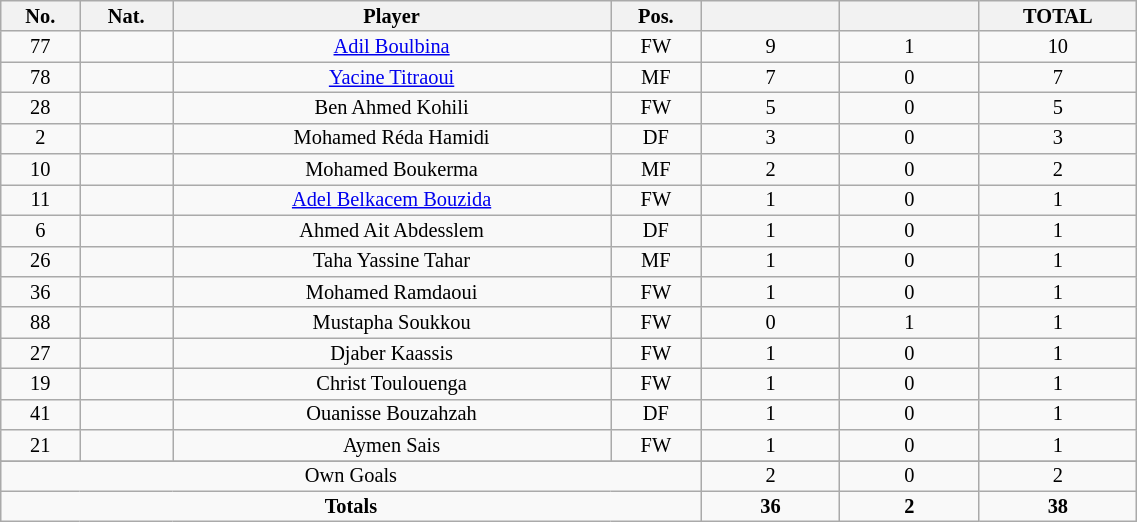<table class="wikitable sortable alternance" style="font-size:85%; text-align:center; line-height:14px; width:60%;">
<tr>
<th width=10>No.</th>
<th width=10>Nat.</th>
<th width=140>Player</th>
<th width=10>Pos.</th>
<th width=40></th>
<th width=40></th>
<th width=10>TOTAL</th>
</tr>
<tr>
<td>77</td>
<td></td>
<td><a href='#'>Adil Boulbina</a></td>
<td>FW</td>
<td>9</td>
<td>1</td>
<td>10</td>
</tr>
<tr>
<td>78</td>
<td></td>
<td><a href='#'>Yacine Titraoui</a></td>
<td>MF</td>
<td>7</td>
<td>0</td>
<td>7</td>
</tr>
<tr>
<td>28</td>
<td></td>
<td>Ben Ahmed Kohili</td>
<td>FW</td>
<td>5</td>
<td>0</td>
<td>5</td>
</tr>
<tr>
<td>2</td>
<td></td>
<td>Mohamed Réda Hamidi</td>
<td>DF</td>
<td>3</td>
<td>0</td>
<td>3</td>
</tr>
<tr>
<td>10</td>
<td></td>
<td>Mohamed Boukerma</td>
<td>MF</td>
<td>2</td>
<td>0</td>
<td>2</td>
</tr>
<tr>
<td>11</td>
<td></td>
<td><a href='#'>Adel Belkacem Bouzida</a></td>
<td>FW</td>
<td>1</td>
<td>0</td>
<td>1</td>
</tr>
<tr>
<td>6</td>
<td></td>
<td>Ahmed Ait Abdesslem</td>
<td>DF</td>
<td>1</td>
<td>0</td>
<td>1</td>
</tr>
<tr>
<td>26</td>
<td></td>
<td>Taha Yassine Tahar</td>
<td>MF</td>
<td>1</td>
<td>0</td>
<td>1</td>
</tr>
<tr>
<td>36</td>
<td></td>
<td>Mohamed Ramdaoui</td>
<td>FW</td>
<td>1</td>
<td>0</td>
<td>1</td>
</tr>
<tr>
<td>88</td>
<td></td>
<td>Mustapha Soukkou</td>
<td>FW</td>
<td>0</td>
<td>1</td>
<td>1</td>
</tr>
<tr>
<td>27</td>
<td></td>
<td>Djaber Kaassis</td>
<td>FW</td>
<td>1</td>
<td>0</td>
<td>1</td>
</tr>
<tr>
<td>19</td>
<td></td>
<td>Christ Toulouenga</td>
<td>FW</td>
<td>1</td>
<td>0</td>
<td>1</td>
</tr>
<tr>
<td>41</td>
<td></td>
<td>Ouanisse Bouzahzah</td>
<td>DF</td>
<td>1</td>
<td>0</td>
<td>1</td>
</tr>
<tr>
<td>21</td>
<td></td>
<td>Aymen Sais</td>
<td>FW</td>
<td>1</td>
<td>0</td>
<td>1</td>
</tr>
<tr>
</tr>
<tr class="sortbottom">
<td colspan="4">Own Goals</td>
<td>2</td>
<td>0</td>
<td>2</td>
</tr>
<tr class="sortbottom">
<td colspan="4"><strong>Totals</strong></td>
<td><strong>36</strong></td>
<td><strong>2</strong></td>
<td><strong>38</strong></td>
</tr>
</table>
